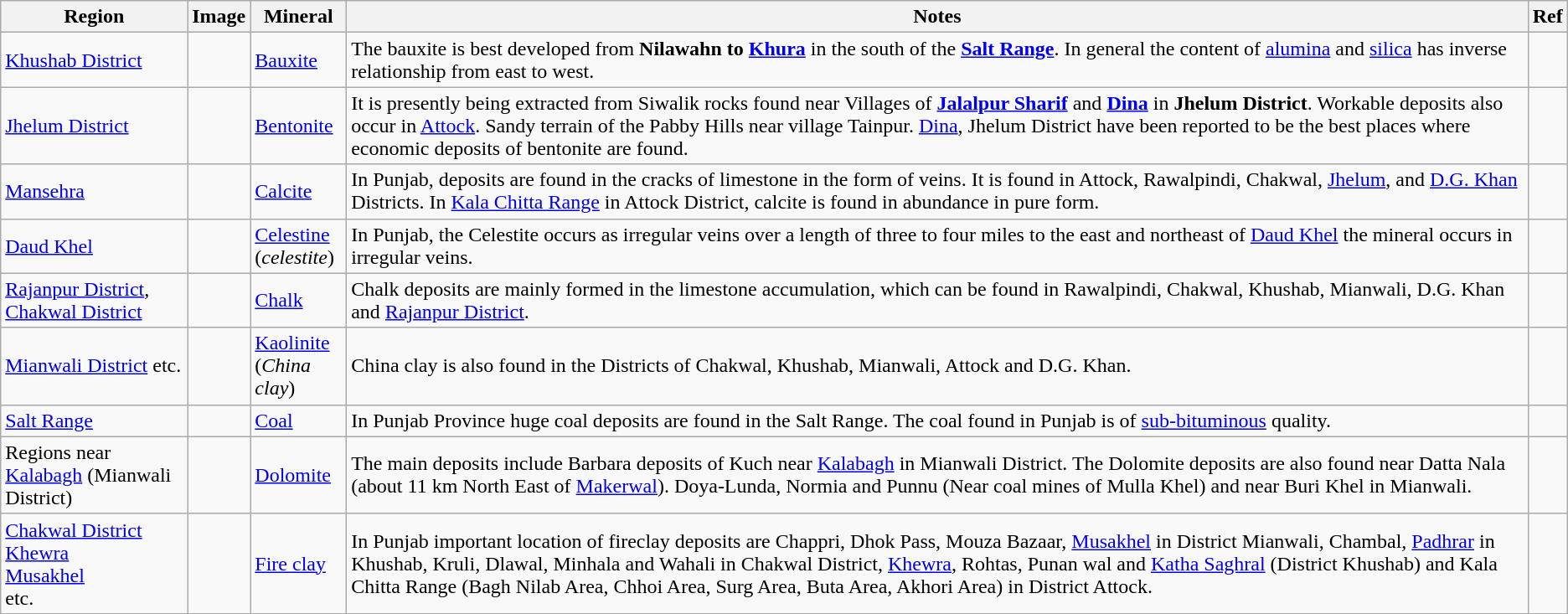<table class="wikitable sortable">
<tr>
<th class="sortable"><strong>Region</strong></th>
<th class="unsortable"><strong>Image</strong></th>
<th class="sortable"><strong>Mineral</strong></th>
<th class="unsortable"><strong>Notes</strong></th>
<th class="unsortable"><strong>Ref</strong></th>
</tr>
<tr>
<td><a href='#'>Khushab District</a></td>
<td></td>
<td><a href='#'>Bauxite</a></td>
<td>The bauxite is best developed from <strong>Nilawahn to <a href='#'>Khura</a></strong> in the south of the <strong><a href='#'>Salt Range</a></strong>. In general the content of <a href='#'>alumina</a> and <a href='#'>silica</a> has inverse relationship from east to west.</td>
<td></td>
</tr>
<tr>
<td><a href='#'>Jhelum District</a></td>
<td></td>
<td><a href='#'>Bentonite</a></td>
<td>It is presently being extracted from Siwalik rocks found near Villages of <strong><a href='#'>Jalalpur Sharif</a></strong> and <strong><a href='#'>Dina</a></strong> in <strong>Jhelum District</strong>. Workable deposits also occur in <a href='#'>Attock</a>. Sandy terrain of the Pabby Hills near village Tainpur. <a href='#'>Dina</a>, Jhelum District have been reported to be the best places where economic deposits of bentonite are found.</td>
<td></td>
</tr>
<tr>
<td><a href='#'>Mansehra</a></td>
<td></td>
<td><a href='#'>Calcite</a></td>
<td>In Punjab, deposits are found in the cracks of limestone in the form of veins. It is found in Attock, Rawalpindi, Chakwal, <a href='#'>Jhelum</a>, and <a href='#'>D.G. Khan</a> Districts. In <a href='#'>Kala Chitta Range</a> in Attock District, calcite is found in abundance in pure form.</td>
<td></td>
</tr>
<tr>
<td><a href='#'>Daud Khel</a></td>
<td></td>
<td><a href='#'>Celestine</a><br>(<em>celestite</em>)</td>
<td>In Punjab, the Celestite occurs as irregular veins over a length of three to four miles to the east and northeast of <a href='#'>Daud Khel</a> the mineral occurs in irregular veins.</td>
<td></td>
</tr>
<tr>
<td><a href='#'>Rajanpur District</a>, <a href='#'>Chakwal District</a></td>
<td></td>
<td><a href='#'>Chalk</a></td>
<td>Chalk deposits are mainly formed in the limestone accumulation, which can be found in Rawalpindi, Chakwal, Khushab, Mianwali, D.G. Khan and <a href='#'>Rajanpur District</a>.</td>
<td></td>
</tr>
<tr>
<td><a href='#'>Mianwali District</a> etc.</td>
<td></td>
<td><a href='#'>Kaolinite</a><br>(<em>China clay</em>)</td>
<td>China clay is also found in the Districts of Chakwal, Khushab, Mianwali, Attock and D.G. Khan.</td>
<td></td>
</tr>
<tr>
<td><a href='#'>Salt Range</a></td>
<td></td>
<td><a href='#'>Coal</a></td>
<td>In Punjab Province huge coal deposits are found in the Salt Range. The coal found in Punjab is of <a href='#'>sub-bituminous</a> quality.</td>
<td></td>
</tr>
<tr>
<td>Regions near <a href='#'>Kalabagh</a> (Mianwali District)</td>
<td></td>
<td><a href='#'>Dolomite</a></td>
<td>The main deposits include Barbara deposits of Kuch near <a href='#'>Kalabagh</a> in Mianwali District. The Dolomite deposits are also found near Datta Nala (about 11 km North East of <a href='#'>Makerwal</a>). Doya-Lunda, Normia and Punnu (Near coal mines of Mulla Khel) and near Buri Khel in Mianwali.</td>
<td></td>
</tr>
<tr>
<td><a href='#'>Chakwal District</a><br><a href='#'>Khewra</a><br><a href='#'>Musakhel</a><br>etc.</td>
<td></td>
<td><a href='#'>Fire clay</a></td>
<td>In Punjab important location of fireclay deposits are Chappri, Dhok Pass, Mouza Bazaar, <a href='#'>Musakhel</a> in District Mianwali, Chambal, <a href='#'>Padhrar</a> in Khushab, Kruli, Dlawal, Minhala and Wahali in Chakwal District, <a href='#'>Khewra</a>, Rohtas, Punan wal and  <a href='#'>Katha Saghral</a> (District Khushab) and Kala Chitta Range (Bagh Nilab Area, Chhoi Area, Surg Area, Buta Area, Akhori Area) in District Attock.</td>
<td></td>
</tr>
</table>
